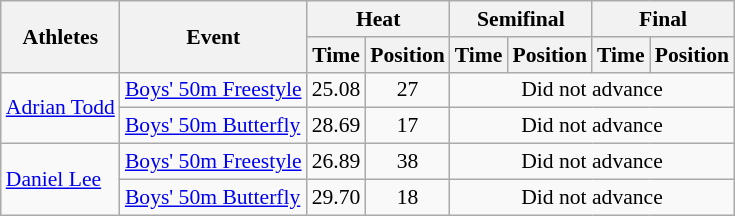<table class="wikitable" border="1" style="font-size:90%">
<tr>
<th rowspan=2>Athletes</th>
<th rowspan=2>Event</th>
<th colspan=2>Heat</th>
<th colspan=2>Semifinal</th>
<th colspan=2>Final</th>
</tr>
<tr>
<th>Time</th>
<th>Position</th>
<th>Time</th>
<th>Position</th>
<th>Time</th>
<th>Position</th>
</tr>
<tr>
<td rowspan=2><a href='#'>Adrian Todd</a></td>
<td><a href='#'>Boys' 50m Freestyle</a></td>
<td align=center>25.08</td>
<td align=center>27</td>
<td colspan="4" align=center>Did not advance</td>
</tr>
<tr>
<td><a href='#'>Boys' 50m Butterfly</a></td>
<td align=center>28.69</td>
<td align=center>17</td>
<td colspan="4" align=center>Did not advance</td>
</tr>
<tr>
<td rowspan=2><a href='#'>Daniel Lee</a></td>
<td><a href='#'>Boys' 50m Freestyle</a></td>
<td align=center>26.89</td>
<td align=center>38</td>
<td colspan="4" align=center>Did not advance</td>
</tr>
<tr>
<td><a href='#'>Boys' 50m Butterfly</a></td>
<td align=center>29.70</td>
<td align=center>18</td>
<td colspan="4" align=center>Did not advance</td>
</tr>
</table>
